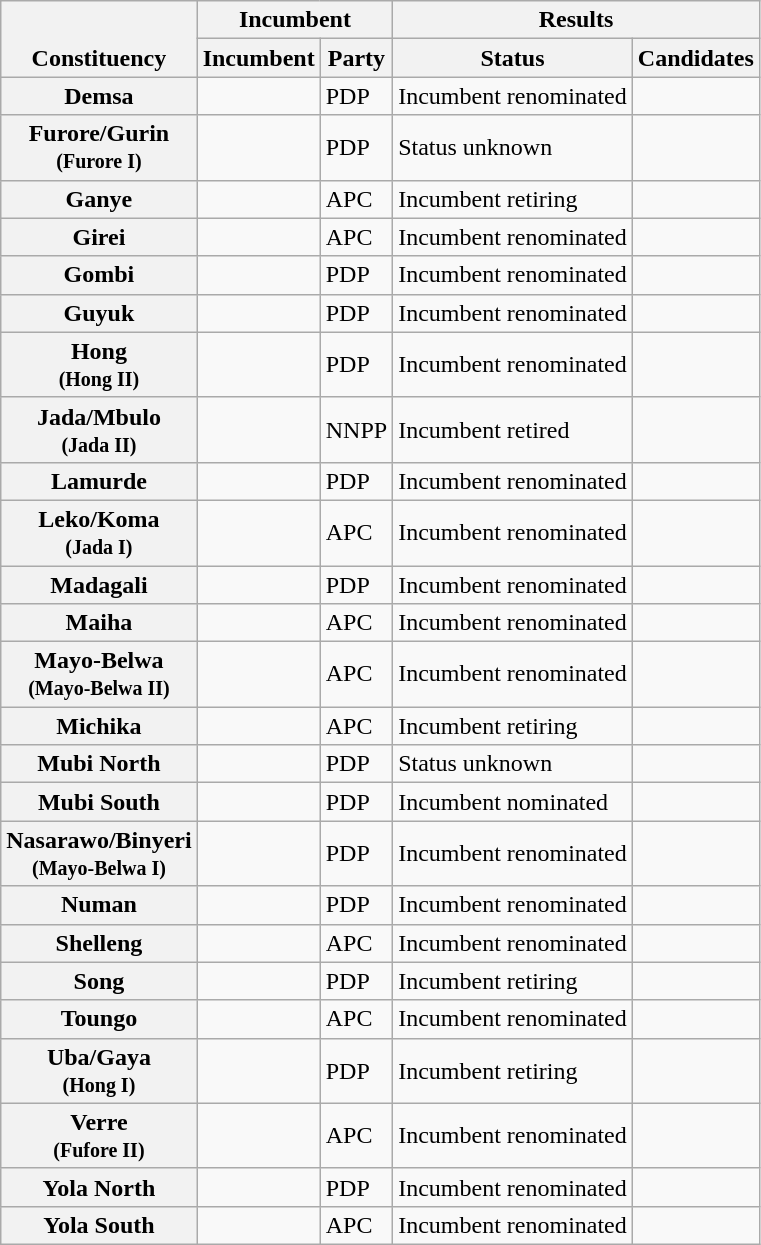<table class="wikitable sortable">
<tr valign=bottom>
<th rowspan=2>Constituency</th>
<th colspan=2>Incumbent</th>
<th colspan=2>Results</th>
</tr>
<tr valign=bottom>
<th>Incumbent</th>
<th>Party</th>
<th>Status</th>
<th>Candidates</th>
</tr>
<tr>
<th>Demsa</th>
<td></td>
<td>PDP</td>
<td>Incumbent renominated</td>
<td nowrap></td>
</tr>
<tr>
<th>Furore/Gurin<br><small>(Furore I)</small></th>
<td></td>
<td>PDP</td>
<td>Status unknown</td>
<td nowrap></td>
</tr>
<tr>
<th>Ganye</th>
<td></td>
<td>APC</td>
<td>Incumbent retiring</td>
<td nowrap></td>
</tr>
<tr>
<th>Girei</th>
<td></td>
<td>APC</td>
<td>Incumbent renominated</td>
<td nowrap></td>
</tr>
<tr>
<th>Gombi</th>
<td></td>
<td>PDP</td>
<td>Incumbent renominated</td>
<td nowrap></td>
</tr>
<tr>
<th>Guyuk</th>
<td></td>
<td>PDP</td>
<td>Incumbent renominated</td>
<td nowrap></td>
</tr>
<tr>
<th>Hong<br><small>(Hong II)</small></th>
<td></td>
<td>PDP</td>
<td>Incumbent renominated</td>
<td nowrap></td>
</tr>
<tr>
<th>Jada/Mbulo<br><small>(Jada II)</small></th>
<td></td>
<td>NNPP</td>
<td>Incumbent retired</td>
<td nowrap></td>
</tr>
<tr>
<th>Lamurde</th>
<td></td>
<td>PDP</td>
<td>Incumbent renominated</td>
<td nowrap></td>
</tr>
<tr>
<th>Leko/Koma<br><small>(Jada I)</small></th>
<td></td>
<td>APC</td>
<td>Incumbent renominated</td>
<td nowrap></td>
</tr>
<tr>
<th>Madagali</th>
<td></td>
<td>PDP</td>
<td>Incumbent renominated</td>
<td nowrap></td>
</tr>
<tr>
<th>Maiha</th>
<td></td>
<td>APC</td>
<td>Incumbent renominated</td>
<td nowrap></td>
</tr>
<tr>
<th>Mayo-Belwa<br><small>(Mayo-Belwa II)</small></th>
<td></td>
<td>APC</td>
<td>Incumbent renominated</td>
<td nowrap></td>
</tr>
<tr>
<th>Michika</th>
<td></td>
<td>APC</td>
<td>Incumbent retiring</td>
<td nowrap></td>
</tr>
<tr>
<th>Mubi North</th>
<td></td>
<td>PDP</td>
<td>Status unknown</td>
<td nowrap></td>
</tr>
<tr>
<th>Mubi South</th>
<td></td>
<td>PDP</td>
<td>Incumbent nominated</td>
<td nowrap></td>
</tr>
<tr>
<th>Nasarawo/Binyeri<br><small>(Mayo-Belwa I)</small></th>
<td></td>
<td>PDP</td>
<td>Incumbent renominated</td>
<td nowrap></td>
</tr>
<tr>
<th>Numan</th>
<td></td>
<td>PDP</td>
<td>Incumbent renominated</td>
<td nowrap></td>
</tr>
<tr>
<th>Shelleng</th>
<td></td>
<td>APC</td>
<td>Incumbent renominated</td>
<td nowrap></td>
</tr>
<tr>
<th>Song</th>
<td></td>
<td>PDP</td>
<td>Incumbent retiring</td>
<td nowrap></td>
</tr>
<tr>
<th>Toungo</th>
<td></td>
<td>APC</td>
<td>Incumbent renominated</td>
<td nowrap></td>
</tr>
<tr>
<th>Uba/Gaya<br><small>(Hong I)</small></th>
<td></td>
<td>PDP</td>
<td>Incumbent retiring</td>
<td nowrap></td>
</tr>
<tr>
<th>Verre<br><small>(Fufore II)</small></th>
<td></td>
<td>APC</td>
<td>Incumbent renominated</td>
<td nowrap></td>
</tr>
<tr>
<th>Yola North</th>
<td></td>
<td>PDP</td>
<td>Incumbent renominated</td>
<td nowrap></td>
</tr>
<tr>
<th>Yola South</th>
<td></td>
<td>APC</td>
<td>Incumbent renominated</td>
<td nowrap></td>
</tr>
</table>
